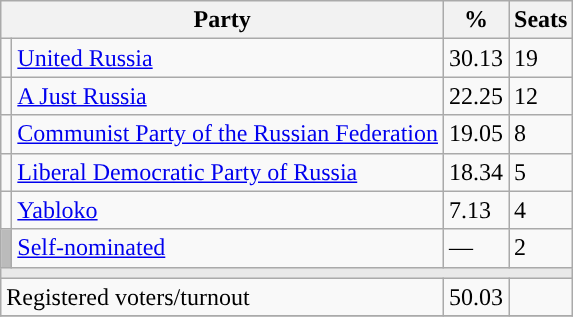<table class="wikitable">
<tr>
<th colspan=2>Party</th>
<th>%</th>
<th>Seats</th>
</tr>
<tr>
<td style="background:"></td>
<td><a href='#'>United Russia</a></td>
<td>30.13</td>
<td>19</td>
</tr>
<tr>
<td style="background:"></td>
<td><a href='#'>A Just Russia</a></td>
<td>22.25</td>
<td>12</td>
</tr>
<tr>
<td style="background:"></td>
<td><a href='#'>Communist Party of the Russian Federation</a></td>
<td>19.05</td>
<td>8</td>
</tr>
<tr>
<td style="background:"></td>
<td><a href='#'>Liberal Democratic Party of Russia</a></td>
<td>18.34</td>
<td>5</td>
</tr>
<tr>
<td style="background:"></td>
<td><a href='#'>Yabloko</a></td>
<td>7.13</td>
<td>4</td>
</tr>
<tr>
<td style="background:#BBBBBB;"></td>
<td><a href='#'>Self-nominated</a></td>
<td>—</td>
<td>2</td>
</tr>
<tr>
<td colspan=4 style="background:#E9E9E9;"></td>
</tr>
<tr>
<td align=left colspan=2>Registered voters/turnout</td>
<td>50.03</td>
<td></td>
</tr>
<tr>
</tr>
</table>
